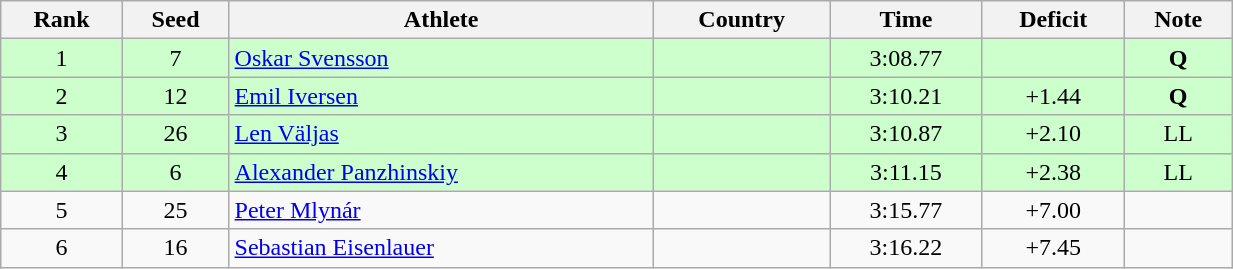<table class="wikitable sortable" style="text-align:center" width=65%>
<tr>
<th>Rank</th>
<th>Seed</th>
<th>Athlete</th>
<th>Country</th>
<th>Time</th>
<th>Deficit</th>
<th>Note</th>
</tr>
<tr bgcolor="#ccffcc">
<td>1</td>
<td>7</td>
<td align="left"><a href='#'>Oskar Svensson</a></td>
<td align="left"></td>
<td>3:08.77</td>
<td></td>
<td><strong>Q</strong></td>
</tr>
<tr bgcolor="#ccffcc">
<td>2</td>
<td>12</td>
<td align="left"><a href='#'>Emil Iversen</a></td>
<td align="left"></td>
<td>3:10.21</td>
<td>+1.44</td>
<td><strong>Q</strong></td>
</tr>
<tr bgcolor="#ccffcc">
<td>3</td>
<td>26</td>
<td align="left"><a href='#'>Len Väljas</a></td>
<td align="left"></td>
<td>3:10.87</td>
<td>+2.10</td>
<td>LL</td>
</tr>
<tr bgcolor="#ccffcc">
<td>4</td>
<td>6</td>
<td align="left"><a href='#'>Alexander Panzhinskiy</a></td>
<td align="left"></td>
<td>3:11.15</td>
<td>+2.38</td>
<td>LL</td>
</tr>
<tr>
<td>5</td>
<td>25</td>
<td align="left"><a href='#'>Peter Mlynár</a></td>
<td align="left"></td>
<td>3:15.77</td>
<td>+7.00</td>
<td></td>
</tr>
<tr>
<td>6</td>
<td>16</td>
<td align="left"><a href='#'>Sebastian Eisenlauer</a></td>
<td align="left"></td>
<td>3:16.22</td>
<td>+7.45</td>
<td></td>
</tr>
</table>
